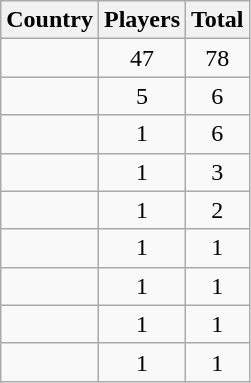<table class="sortable wikitable" style="text-align: center">
<tr>
<th>Country</th>
<th>Players</th>
<th>Total</th>
</tr>
<tr>
<td align=left></td>
<td>47</td>
<td>78</td>
</tr>
<tr>
<td align=left></td>
<td>5</td>
<td>6</td>
</tr>
<tr>
<td align=left></td>
<td>1</td>
<td>6</td>
</tr>
<tr>
<td align=left></td>
<td>1</td>
<td>3</td>
</tr>
<tr>
<td align=left></td>
<td>1</td>
<td>2</td>
</tr>
<tr>
<td align=left></td>
<td>1</td>
<td>1</td>
</tr>
<tr>
<td align=left></td>
<td>1</td>
<td>1</td>
</tr>
<tr>
<td align=left></td>
<td>1</td>
<td>1</td>
</tr>
<tr>
<td align=left></td>
<td>1</td>
<td>1</td>
</tr>
</table>
